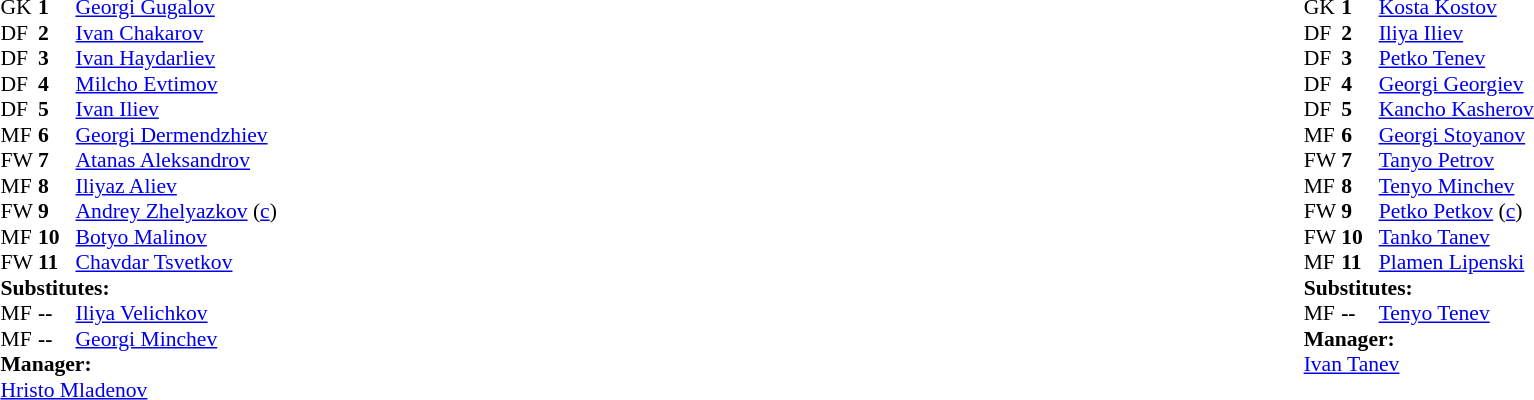<table style="width:100%">
<tr>
<td style="vertical-align:top;width:50%"><br><table style="font-size:90%" cellspacing="0" cellpadding="0">
<tr>
<th width="25"></th>
<th width="25"></th>
</tr>
<tr>
<td>GK</td>
<td><strong>1</strong></td>
<td> <a href='#'>Georgi Gugalov</a></td>
</tr>
<tr>
<td>DF</td>
<td><strong>2</strong></td>
<td> <a href='#'>Ivan Chakarov</a></td>
</tr>
<tr>
<td>DF</td>
<td><strong>3</strong></td>
<td> <a href='#'>Ivan Haydarliev</a></td>
</tr>
<tr>
<td>DF</td>
<td><strong>4</strong></td>
<td> <a href='#'>Milcho Evtimov</a></td>
</tr>
<tr>
<td>DF</td>
<td><strong>5</strong></td>
<td> <a href='#'>Ivan Iliev</a></td>
</tr>
<tr>
<td>MF</td>
<td><strong>6</strong></td>
<td> <a href='#'>Georgi Dermendzhiev</a></td>
</tr>
<tr>
<td>FW</td>
<td><strong>7</strong></td>
<td> <a href='#'>Atanas Aleksandrov</a></td>
</tr>
<tr>
<td>MF</td>
<td><strong>8</strong></td>
<td> <a href='#'>Iliyaz Aliev</a></td>
<td></td>
<td></td>
</tr>
<tr>
<td>FW</td>
<td><strong>9</strong></td>
<td> <a href='#'>Andrey Zhelyazkov</a> (<a href='#'>c</a>)</td>
</tr>
<tr>
<td>MF</td>
<td><strong>10</strong></td>
<td> <a href='#'>Botyo Malinov</a></td>
<td></td>
<td></td>
</tr>
<tr>
<td>FW</td>
<td><strong>11</strong></td>
<td> <a href='#'>Chavdar Tsvetkov</a></td>
</tr>
<tr>
<td colspan=4><strong>Substitutes:</strong></td>
</tr>
<tr>
<td>MF</td>
<td><strong>--</strong></td>
<td> <a href='#'>Iliya Velichkov</a></td>
<td></td>
<td></td>
</tr>
<tr>
<td>MF</td>
<td><strong>--</strong></td>
<td> <a href='#'>Georgi Minchev</a></td>
<td></td>
<td></td>
</tr>
<tr>
<td colspan=4><strong>Manager:</strong></td>
</tr>
<tr>
<td colspan="4"> <a href='#'>Hristo Mladenov</a></td>
</tr>
</table>
</td>
<td valign="top"></td>
<td valign="top" width="50%"><br><table cellspacing="0" cellpadding="0" style="font-size:90%;margin:auto">
<tr>
<th width="25"></th>
<th width="25"></th>
</tr>
<tr>
<td>GK</td>
<td><strong>1</strong></td>
<td> <a href='#'>Kosta Kostov</a></td>
</tr>
<tr>
<td>DF</td>
<td><strong>2</strong></td>
<td> <a href='#'>Iliya Iliev</a></td>
</tr>
<tr>
<td>DF</td>
<td><strong>3</strong></td>
<td> <a href='#'>Petko Tenev</a></td>
</tr>
<tr>
<td>DF</td>
<td><strong>4</strong></td>
<td> <a href='#'>Georgi Georgiev</a></td>
<td></td>
<td></td>
</tr>
<tr>
<td>DF</td>
<td><strong>5</strong></td>
<td> <a href='#'>Kancho Kasherov</a></td>
</tr>
<tr>
<td>MF</td>
<td><strong>6</strong></td>
<td> <a href='#'>Georgi Stoyanov</a></td>
</tr>
<tr>
<td>FW</td>
<td><strong>7</strong></td>
<td> <a href='#'>Tanyo Petrov</a></td>
</tr>
<tr>
<td>MF</td>
<td><strong>8</strong></td>
<td> <a href='#'>Tenyo Minchev</a></td>
</tr>
<tr>
<td>FW</td>
<td><strong>9</strong></td>
<td> <a href='#'>Petko Petkov</a> (<a href='#'>c</a>)</td>
</tr>
<tr>
<td>FW</td>
<td><strong>10</strong></td>
<td> <a href='#'>Tanko Tanev</a></td>
</tr>
<tr>
<td>MF</td>
<td><strong>11</strong></td>
<td> <a href='#'>Plamen Lipenski</a></td>
</tr>
<tr>
<td colspan=4><strong>Substitutes:</strong></td>
</tr>
<tr>
<td>MF</td>
<td><strong>--</strong></td>
<td> <a href='#'>Tenyo Tenev</a></td>
<td></td>
<td></td>
</tr>
<tr>
<td colspan=4><strong>Manager:</strong></td>
</tr>
<tr>
<td colspan="4"> <a href='#'>Ivan Tanev</a></td>
</tr>
</table>
</td>
</tr>
</table>
